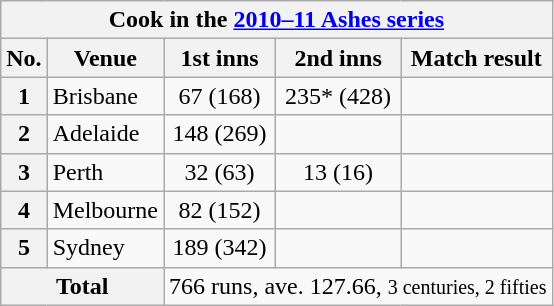<table class="wikitable">
<tr>
<th colspan=5>Cook in the <a href='#'>2010–11 Ashes series</a></th>
</tr>
<tr>
<th>No.</th>
<th>Venue</th>
<th>1st inns</th>
<th>2nd inns</th>
<th>Match result</th>
</tr>
<tr>
<th>1</th>
<td>Brisbane</td>
<td style="text-align:center">67 (168)</td>
<td style="text-align:center">235* (428)</td>
<td></td>
</tr>
<tr>
<th>2</th>
<td>Adelaide</td>
<td style="text-align:center">148 (269)</td>
<td style="text-align:center"></td>
<td></td>
</tr>
<tr>
<th>3</th>
<td>Perth</td>
<td style="text-align:center">32 (63)</td>
<td style="text-align:center">13 (16)</td>
<td></td>
</tr>
<tr>
<th>4</th>
<td>Melbourne</td>
<td style="text-align:center">82 (152)</td>
<td style="text-align:center"></td>
<td></td>
</tr>
<tr>
<th>5</th>
<td>Sydney</td>
<td style="text-align:center">189 (342)</td>
<td style="text-align:center"></td>
<td></td>
</tr>
<tr>
<th colspan=2>Total</th>
<td colspan=3>766 runs, ave. 127.66, <small>3 centuries, 2 fifties</small></td>
</tr>
</table>
